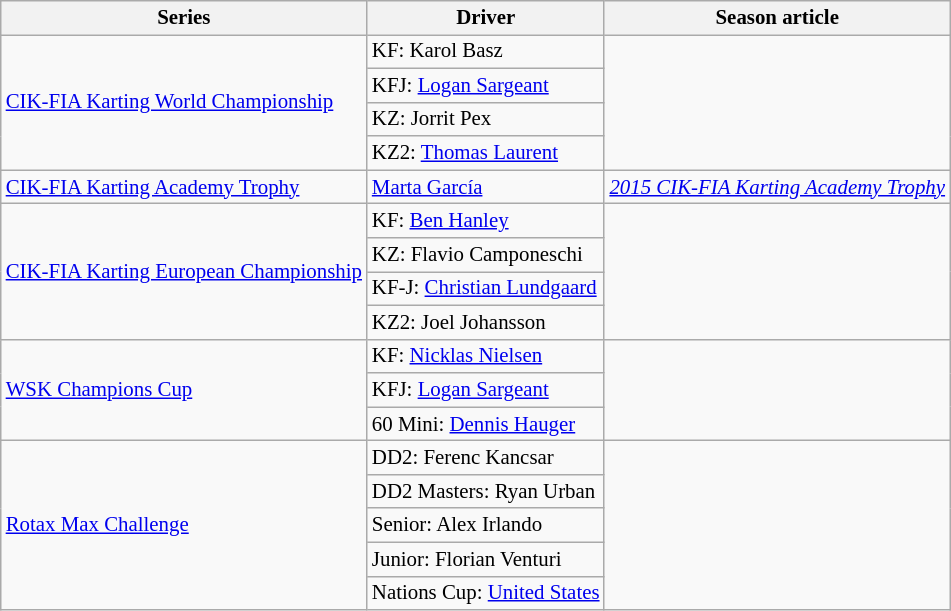<table class="wikitable" style="font-size: 87%;">
<tr>
<th>Series</th>
<th>Driver</th>
<th>Season article</th>
</tr>
<tr>
<td rowspan=4><a href='#'>CIK-FIA Karting World Championship</a></td>
<td>KF:  Karol Basz</td>
<td rowspan=4></td>
</tr>
<tr>
<td>KFJ:  <a href='#'>Logan Sargeant</a></td>
</tr>
<tr>
<td>KZ:  Jorrit Pex</td>
</tr>
<tr>
<td>KZ2:  <a href='#'>Thomas Laurent</a></td>
</tr>
<tr>
<td><a href='#'>CIK-FIA Karting Academy Trophy</a></td>
<td> <a href='#'>Marta García</a></td>
<td><em><a href='#'>2015 CIK-FIA Karting Academy Trophy</a></em></td>
</tr>
<tr>
<td rowspan=4><a href='#'>CIK-FIA Karting European Championship</a></td>
<td>KF:  <a href='#'>Ben Hanley</a></td>
<td rowspan=4></td>
</tr>
<tr>
<td>KZ:  Flavio Camponeschi</td>
</tr>
<tr>
<td>KF-J:  <a href='#'>Christian Lundgaard</a></td>
</tr>
<tr>
<td>KZ2:  Joel Johansson</td>
</tr>
<tr>
<td rowspan=3><a href='#'>WSK Champions Cup</a></td>
<td>KF:  <a href='#'>Nicklas Nielsen</a></td>
<td rowspan=3></td>
</tr>
<tr>
<td>KFJ:  <a href='#'>Logan Sargeant</a></td>
</tr>
<tr>
<td>60 Mini:  <a href='#'>Dennis Hauger</a></td>
</tr>
<tr>
<td rowspan=5><a href='#'>Rotax Max Challenge</a></td>
<td>DD2:  Ferenc Kancsar</td>
<td rowspan=5></td>
</tr>
<tr>
<td>DD2 Masters:  Ryan Urban</td>
</tr>
<tr>
<td>Senior:  Alex Irlando</td>
</tr>
<tr>
<td>Junior:  Florian Venturi</td>
</tr>
<tr>
<td>Nations Cup:  <a href='#'>United States</a></td>
</tr>
</table>
